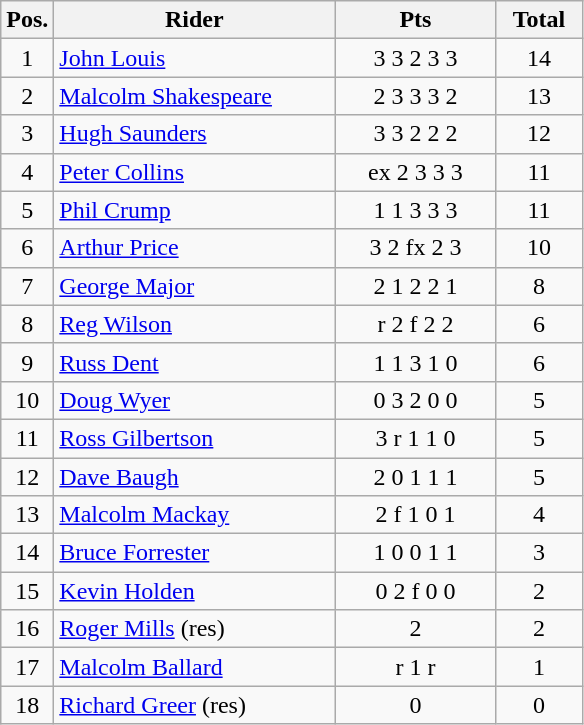<table class=wikitable>
<tr>
<th width=25px>Pos.</th>
<th width=180px>Rider</th>
<th width=100px>Pts</th>
<th width=50px>Total</th>
</tr>
<tr align=center >
<td>1</td>
<td align=left> <a href='#'>John Louis</a></td>
<td>3	3	2	3	3</td>
<td>14</td>
</tr>
<tr align=center>
<td>2</td>
<td align=left> <a href='#'>Malcolm Shakespeare</a></td>
<td>2	3	3	3	2</td>
<td>13</td>
</tr>
<tr align=center>
<td>3</td>
<td align=left> <a href='#'>Hugh Saunders</a></td>
<td>3	3	2	2	2</td>
<td>12</td>
</tr>
<tr align=center>
<td>4</td>
<td align=left> <a href='#'>Peter Collins</a></td>
<td>ex	2	3	3	3</td>
<td>11</td>
</tr>
<tr align=center>
<td>5</td>
<td align=left> <a href='#'>Phil Crump</a></td>
<td>1	1	3	3	3</td>
<td>11</td>
</tr>
<tr align=center>
<td>6</td>
<td align=left> <a href='#'>Arthur Price</a></td>
<td>3	2	fx	2	3</td>
<td>10</td>
</tr>
<tr align=center>
<td>7</td>
<td align=left> <a href='#'>George Major</a></td>
<td>2	1	2	2	1</td>
<td>8</td>
</tr>
<tr align=center>
<td>8</td>
<td align=left> <a href='#'>Reg Wilson</a></td>
<td>r	2	f	2	2</td>
<td>6</td>
</tr>
<tr align=center>
<td>9</td>
<td align=left> <a href='#'>Russ Dent</a></td>
<td>1	1	3	1	0</td>
<td>6</td>
</tr>
<tr align=center>
<td>10</td>
<td align=left> <a href='#'>Doug Wyer</a></td>
<td>0	3	2	0	0</td>
<td>5</td>
</tr>
<tr align=center>
<td>11</td>
<td align=left> <a href='#'>Ross Gilbertson</a></td>
<td>3	r	1	1	0</td>
<td>5</td>
</tr>
<tr align=center>
<td>12</td>
<td align=left> <a href='#'>Dave Baugh</a></td>
<td>2	0	1	1	1</td>
<td>5</td>
</tr>
<tr align=center>
<td>13</td>
<td align=left> <a href='#'>Malcolm Mackay</a></td>
<td>2	f	1	0	1</td>
<td>4</td>
</tr>
<tr align=center>
<td>14</td>
<td align=left> <a href='#'>Bruce Forrester</a></td>
<td>1	0	0	1	1</td>
<td>3</td>
</tr>
<tr align=center>
<td>15</td>
<td align=left> <a href='#'>Kevin Holden</a></td>
<td>0	2	f	0	0</td>
<td>2</td>
</tr>
<tr align=center>
<td>16</td>
<td align=left> <a href='#'>Roger Mills</a> (res)</td>
<td>2</td>
<td>2</td>
</tr>
<tr align=center>
<td>17</td>
<td align=left> <a href='#'>Malcolm Ballard</a></td>
<td>r	1	r</td>
<td>1</td>
</tr>
<tr align=center>
<td>18</td>
<td align=left> <a href='#'>Richard Greer</a> (res)</td>
<td>0</td>
<td>0</td>
</tr>
</table>
